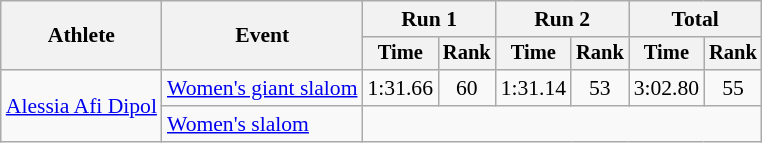<table class="wikitable" style="font-size:90%">
<tr>
<th rowspan="2">Athlete</th>
<th rowspan="2">Event</th>
<th colspan="2">Run 1</th>
<th colspan="2">Run 2</th>
<th colspan="2">Total</th>
</tr>
<tr style="font-size:95%">
<th>Time</th>
<th>Rank</th>
<th>Time</th>
<th>Rank</th>
<th>Time</th>
<th>Rank</th>
</tr>
<tr align="center">
<td align="left" rowspan="2"><a href='#'>Alessia Afi Dipol</a></td>
<td align="left"><a href='#'>Women's giant slalom</a></td>
<td>1:31.66</td>
<td>60</td>
<td>1:31.14</td>
<td>53</td>
<td>3:02.80</td>
<td>55</td>
</tr>
<tr align="center">
<td align="left"><a href='#'>Women's slalom</a></td>
<td colspan="6"></td>
</tr>
</table>
